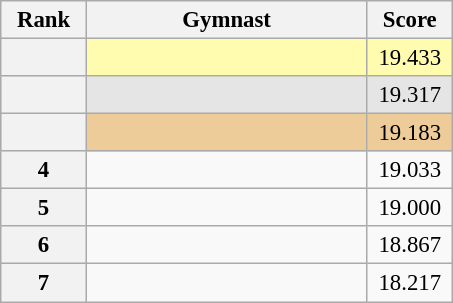<table class="wikitable sortable" style="text-align:center; font-size:95%">
<tr>
<th scope="col" style="width:50px;">Rank</th>
<th scope="col" style="width:180px;">Gymnast</th>
<th scope="col" style="width:50px;">Score</th>
</tr>
<tr style="background:#fffcaf;">
<th scope=row style="text-align:center"></th>
<td style="text-align:left;"></td>
<td>19.433</td>
</tr>
<tr style="background:#e5e5e5;">
<th scope=row style="text-align:center"></th>
<td style="text-align:left;"></td>
<td>19.317</td>
</tr>
<tr style="background:#ec9;">
<th scope=row style="text-align:center"></th>
<td style="text-align:left;"></td>
<td>19.183</td>
</tr>
<tr>
<th scope=row style="text-align:center">4</th>
<td style="text-align:left;"></td>
<td>19.033</td>
</tr>
<tr>
<th scope=row style="text-align:center">5</th>
<td style="text-align:left;"></td>
<td>19.000</td>
</tr>
<tr>
<th scope=row style="text-align:center">6</th>
<td style="text-align:left;"></td>
<td>18.867</td>
</tr>
<tr>
<th scope=row style="text-align:center">7</th>
<td style="text-align:left;"></td>
<td>18.217</td>
</tr>
</table>
